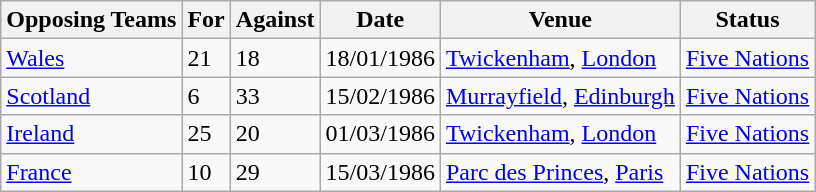<table class="wikitable">
<tr>
<th>Opposing Teams</th>
<th>For</th>
<th>Against</th>
<th>Date</th>
<th>Venue</th>
<th>Status</th>
</tr>
<tr>
<td><a href='#'>Wales</a></td>
<td>21</td>
<td>18</td>
<td>18/01/1986</td>
<td><a href='#'>Twickenham</a>, <a href='#'>London</a></td>
<td><a href='#'>Five Nations</a></td>
</tr>
<tr>
<td><a href='#'>Scotland</a></td>
<td>6</td>
<td>33</td>
<td>15/02/1986</td>
<td><a href='#'>Murrayfield</a>, <a href='#'>Edinburgh</a></td>
<td><a href='#'>Five Nations</a></td>
</tr>
<tr>
<td><a href='#'>Ireland</a></td>
<td>25</td>
<td>20</td>
<td>01/03/1986</td>
<td><a href='#'>Twickenham</a>, <a href='#'>London</a></td>
<td><a href='#'>Five Nations</a></td>
</tr>
<tr>
<td><a href='#'>France</a></td>
<td>10</td>
<td>29</td>
<td>15/03/1986</td>
<td><a href='#'>Parc des Princes</a>, <a href='#'>Paris</a></td>
<td><a href='#'>Five Nations</a></td>
</tr>
</table>
